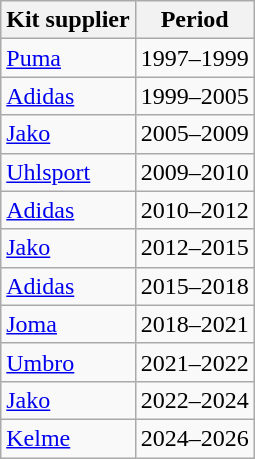<table class="wikitable" style="text-align:left;">
<tr>
<th>Kit supplier</th>
<th>Period</th>
</tr>
<tr>
<td align="left"> <a href='#'>Puma</a></td>
<td>1997–1999</td>
</tr>
<tr>
<td align="Left"> <a href='#'>Adidas</a></td>
<td>1999–2005</td>
</tr>
<tr>
<td align="Left"> <a href='#'>Jako</a></td>
<td>2005–2009</td>
</tr>
<tr>
<td align="Left"> <a href='#'>Uhlsport</a></td>
<td>2009–2010</td>
</tr>
<tr>
<td align="Left"> <a href='#'>Adidas</a></td>
<td>2010–2012</td>
</tr>
<tr>
<td align="Left"> <a href='#'>Jako</a></td>
<td>2012–2015</td>
</tr>
<tr>
<td align="Left"> <a href='#'>Adidas</a></td>
<td>2015–2018</td>
</tr>
<tr>
<td align="Left"> <a href='#'>Joma</a></td>
<td>2018–2021</td>
</tr>
<tr>
<td align="Left"> <a href='#'>Umbro</a></td>
<td>2021–2022</td>
</tr>
<tr>
<td align="Left"> <a href='#'>Jako</a></td>
<td>2022–2024</td>
</tr>
<tr>
<td align="Left"> <a href='#'>Kelme</a></td>
<td>2024–2026</td>
</tr>
</table>
